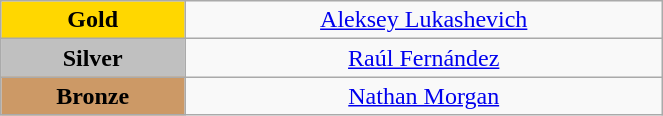<table class="wikitable" style="text-align:center; " width="35%">
<tr>
<td bgcolor="gold"><strong>Gold</strong></td>
<td><a href='#'>Aleksey Lukashevich</a><br>  <small><em></em></small></td>
</tr>
<tr>
<td bgcolor="silver"><strong>Silver</strong></td>
<td><a href='#'>Raúl Fernández</a><br>  <small><em></em></small></td>
</tr>
<tr>
<td bgcolor="CC9966"><strong>Bronze</strong></td>
<td><a href='#'>Nathan Morgan</a><br>  <small><em></em></small></td>
</tr>
</table>
